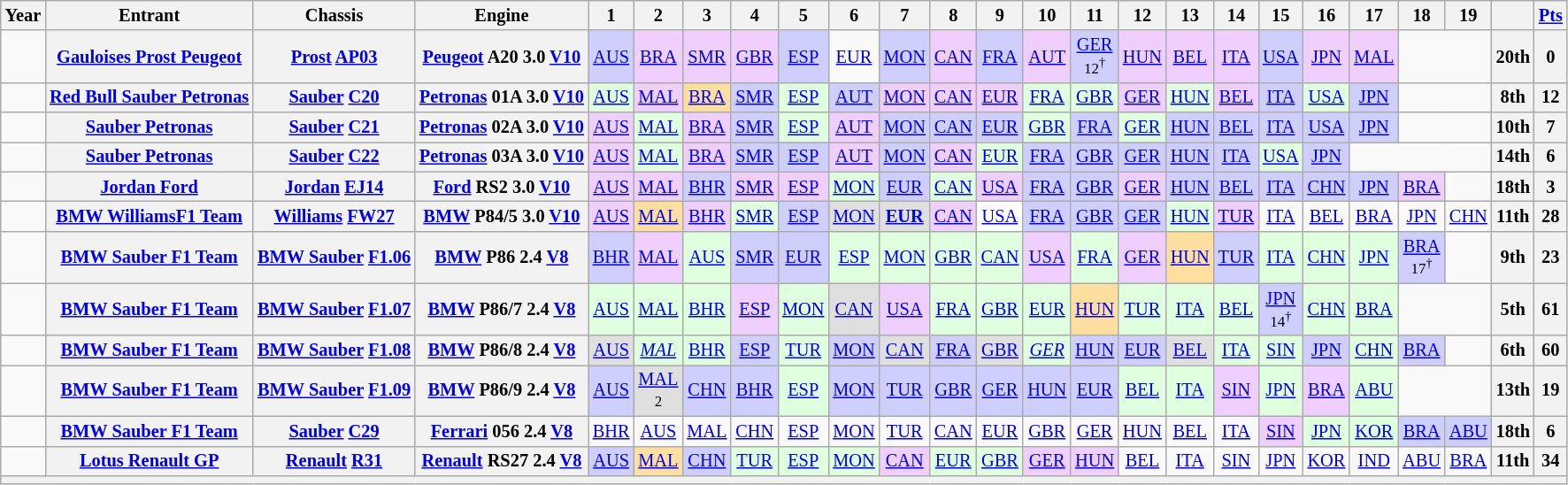<table class="wikitable" style="text-align:center; font-size:85%">
<tr>
<th>Year</th>
<th>Entrant</th>
<th>Chassis</th>
<th>Engine</th>
<th>1</th>
<th>2</th>
<th>3</th>
<th>4</th>
<th>5</th>
<th>6</th>
<th>7</th>
<th>8</th>
<th>9</th>
<th>10</th>
<th>11</th>
<th>12</th>
<th>13</th>
<th>14</th>
<th>15</th>
<th>16</th>
<th>17</th>
<th>18</th>
<th>19</th>
<th></th>
<th><a href='#'>Pts</a></th>
</tr>
<tr>
<td></td>
<th nowrap><a href='#'>Gauloises Prost Peugeot</a></th>
<th nowrap><a href='#'>Prost</a> <a href='#'>AP03</a></th>
<th nowrap><a href='#'>Peugeot</a> A20 3.0 <a href='#'>V10</a></th>
<td style="background:#CFCFFF;"><a href='#'>AUS</a><br></td>
<td style="background:#EFCFFF;"><a href='#'>BRA</a><br></td>
<td style="background:#EFCFFF;"><a href='#'>SMR</a><br></td>
<td style="background:#EFCFFF;"><a href='#'>GBR</a><br></td>
<td style="background:#CFCFFF;"><a href='#'>ESP</a><br></td>
<td><a href='#'>EUR</a><br></td>
<td style="background:#CFCFFF;"><a href='#'>MON</a><br></td>
<td style="background:#EFCFFF;"><a href='#'>CAN</a><br></td>
<td style="background:#CFCFFF;"><a href='#'>FRA</a><br></td>
<td style="background:#EFCFFF;"><a href='#'>AUT</a><br></td>
<td style="background:#CFCFFF;"><a href='#'>GER</a><br><small>12<sup>†</sup></small></td>
<td style="background:#EFCFFF;"><a href='#'>HUN</a><br></td>
<td style="background:#EFCFFF;"><a href='#'>BEL</a><br></td>
<td style="background:#EFCFFF;"><a href='#'>ITA</a><br></td>
<td style="background:#CFCFFF;"><a href='#'>USA</a><br></td>
<td style="background:#EFCFFF;"><a href='#'>JPN</a><br></td>
<td style="background:#EFCFFF;"><a href='#'>MAL</a><br></td>
<td colspan=2></td>
<th>20th</th>
<th>0</th>
</tr>
<tr>
<td></td>
<th nowrap><a href='#'>Red Bull Sauber Petronas</a></th>
<th nowrap><a href='#'>Sauber</a> <a href='#'>C20</a></th>
<th nowrap><a href='#'>Petronas</a> 01A 3.0 <a href='#'>V10</a></th>
<td style="background:#DFFFDF;"><a href='#'>AUS</a><br></td>
<td style="background:#EFCFFF;"><a href='#'>MAL</a><br></td>
<td style="background:#FFDF9F;"><a href='#'>BRA</a><br></td>
<td style="background:#CFCFFF;"><a href='#'>SMR</a><br></td>
<td style="background:#DFFFDF;"><a href='#'>ESP</a><br></td>
<td style="background:#CFCFFF;"><a href='#'>AUT</a><br></td>
<td style="background:#EFCFFF;"><a href='#'>MON</a><br></td>
<td style="background:#EFCFFF;"><a href='#'>CAN</a><br></td>
<td style="background:#EFCFFF;"><a href='#'>EUR</a><br></td>
<td style="background:#DFFFDF;"><a href='#'>FRA</a><br></td>
<td style="background:#DFFFDF;"><a href='#'>GBR</a><br></td>
<td style="background:#EFCFFF;"><a href='#'>GER</a><br></td>
<td style="background:#DFFFDF;"><a href='#'>HUN</a><br></td>
<td style="background:#EFCFFF;"><a href='#'>BEL</a><br></td>
<td style="background:#CFCFFF;"><a href='#'>ITA</a><br></td>
<td style="background:#DFFFDF;"><a href='#'>USA</a><br></td>
<td style="background:#CFCFFF;"><a href='#'>JPN</a><br></td>
<td colspan=2></td>
<th>8th</th>
<th>12</th>
</tr>
<tr>
<td></td>
<th nowrap><a href='#'>Sauber Petronas</a></th>
<th nowrap><a href='#'>Sauber</a> <a href='#'>C21</a></th>
<th nowrap><a href='#'>Petronas</a> 02A 3.0 <a href='#'>V10</a></th>
<td style="background:#EFCFFF;"><a href='#'>AUS</a><br></td>
<td style="background:#DFFFDF;"><a href='#'>MAL</a><br></td>
<td style="background:#EFCFFF;"><a href='#'>BRA</a><br></td>
<td style="background:#CFCFFF;"><a href='#'>SMR</a><br></td>
<td style="background:#DFFFDF;"><a href='#'>ESP</a><br></td>
<td style="background:#EFCFFF;"><a href='#'>AUT</a><br></td>
<td style="background:#CFCFFF;"><a href='#'>MON</a><br></td>
<td style="background:#CFCFFF;"><a href='#'>CAN</a><br></td>
<td style="background:#CFCFFF;"><a href='#'>EUR</a><br></td>
<td style="background:#DFFFDF;"><a href='#'>GBR</a><br></td>
<td style="background:#CFCFFF;"><a href='#'>FRA</a><br></td>
<td style="background:#DFFFDF;"><a href='#'>GER</a><br></td>
<td style="background:#CFCFFF;"><a href='#'>HUN</a><br></td>
<td style="background:#CFCFFF;"><a href='#'>BEL</a><br></td>
<td style="background:#CFCFFF;"><a href='#'>ITA</a><br></td>
<td style="background:#CFCFFF;"><a href='#'>USA</a><br></td>
<td style="background:#CFCFFF;"><a href='#'>JPN</a><br></td>
<td colspan=2></td>
<th>10th</th>
<th>7</th>
</tr>
<tr>
<td></td>
<th nowrap><a href='#'>Sauber Petronas</a></th>
<th nowrap><a href='#'>Sauber</a> <a href='#'>C22</a></th>
<th nowrap><a href='#'>Petronas</a> 03A 3.0 <a href='#'>V10</a></th>
<td style="background:#EFCFFF;"><a href='#'>AUS</a><br></td>
<td style="background:#DFFFDF;"><a href='#'>MAL</a><br></td>
<td style="background:#EFCFFF;"><a href='#'>BRA</a><br></td>
<td style="background:#CFCFFF;"><a href='#'>SMR</a><br></td>
<td style="background:#CFCFFF;"><a href='#'>ESP</a><br></td>
<td style="background:#EFCFFF;"><a href='#'>AUT</a><br></td>
<td style="background:#CFCFFF;"><a href='#'>MON</a><br></td>
<td style="background:#EFCFFF;"><a href='#'>CAN</a><br></td>
<td style="background:#DFFFDF;"><a href='#'>EUR</a><br></td>
<td style="background:#CFCFFF;"><a href='#'>FRA</a><br></td>
<td style="background:#CFCFFF;"><a href='#'>GBR</a><br></td>
<td style="background:#CFCFFF;"><a href='#'>GER</a><br></td>
<td style="background:#CFCFFF;"><a href='#'>HUN</a><br></td>
<td style="background:#CFCFFF;"><a href='#'>ITA</a><br></td>
<td style="background:#DFFFDF;"><a href='#'>USA</a><br></td>
<td style="background:#CFCFFF;"><a href='#'>JPN</a><br></td>
<td colspan=3></td>
<th>14th</th>
<th>6</th>
</tr>
<tr>
<td></td>
<th nowrap><a href='#'>Jordan Ford</a></th>
<th nowrap><a href='#'>Jordan</a> <a href='#'>EJ14</a></th>
<th nowrap><a href='#'>Ford</a> RS2 3.0 <a href='#'>V10</a></th>
<td style="background:#EFCFFF;"><a href='#'>AUS</a><br></td>
<td style="background:#EFCFFF;"><a href='#'>MAL</a><br></td>
<td style="background:#CFCFFF;"><a href='#'>BHR</a><br></td>
<td style="background:#EFCFFF;"><a href='#'>SMR</a><br></td>
<td style="background:#EFCFFF;"><a href='#'>ESP</a><br></td>
<td style="background:#DFFFDF;"><a href='#'>MON</a><br></td>
<td style="background:#CFCFFF;"><a href='#'>EUR</a><br></td>
<td style="background:#DFFFDF;"><a href='#'>CAN</a><br></td>
<td style="background:#EFCFFF;"><a href='#'>USA</a><br></td>
<td style="background:#CFCFFF;"><a href='#'>FRA</a><br></td>
<td style="background:#CFCFFF;"><a href='#'>GBR</a><br></td>
<td style="background:#EFCFFF;"><a href='#'>GER</a><br></td>
<td style="background:#CFCFFF;"><a href='#'>HUN</a><br></td>
<td style="background:#CFCFFF;"><a href='#'>BEL</a><br></td>
<td style="background:#CFCFFF;"><a href='#'>ITA</a><br></td>
<td style="background:#CFCFFF;"><a href='#'>CHN</a><br></td>
<td style="background:#CFCFFF;"><a href='#'>JPN</a><br></td>
<td style="background:#EFCFFF;"><a href='#'>BRA</a><br></td>
<td></td>
<th>18th</th>
<th>3</th>
</tr>
<tr>
<td></td>
<th nowrap><a href='#'>BMW WilliamsF1 Team</a></th>
<th nowrap><a href='#'>Williams</a> <a href='#'>FW27</a></th>
<th nowrap><a href='#'>BMW</a> P84/5 3.0 <a href='#'>V10</a></th>
<td style="background:#EFCFFF;"><a href='#'>AUS</a><br></td>
<td style="background:#FFDF9F;"><a href='#'>MAL</a><br></td>
<td style="background:#EFCFFF;"><a href='#'>BHR</a><br></td>
<td style="background:#DFFFDF;"><a href='#'>SMR</a><br></td>
<td style="background:#CFCFFF;"><a href='#'>ESP</a><br></td>
<td style="background:#DFDFDF;"><a href='#'>MON</a><br></td>
<td style="background:#DFDFDF;"><strong><a href='#'>EUR</a></strong><br></td>
<td style="background:#EFCFFF;"><a href='#'>CAN</a><br></td>
<td style="background:#ffffff;"><a href='#'>USA</a><br></td>
<td style="background:#CFCFFF;"><a href='#'>FRA</a><br></td>
<td style="background:#CFCFFF;"><a href='#'>GBR</a><br></td>
<td style="background:#CFCFFF;"><a href='#'>GER</a><br></td>
<td style="background:#DFFFDF;"><a href='#'>HUN</a><br></td>
<td style="background:#EFCFFF;"><a href='#'>TUR</a><br></td>
<td><a href='#'>ITA</a><br></td>
<td><a href='#'>BEL</a></td>
<td><a href='#'>BRA</a></td>
<td><a href='#'>JPN</a></td>
<td><a href='#'>CHN</a></td>
<th>11th</th>
<th>28</th>
</tr>
<tr>
<td></td>
<th nowrap><a href='#'>BMW Sauber F1 Team</a></th>
<th nowrap><a href='#'>BMW Sauber</a> <a href='#'>F1.06</a></th>
<th nowrap><a href='#'>BMW</a> P86 2.4 <a href='#'>V8</a></th>
<td style="background:#CFCFFF;"><a href='#'>BHR</a><br></td>
<td style="background:#EFCFFF;"><a href='#'>MAL</a><br></td>
<td style="background:#DFFFDF;"><a href='#'>AUS</a><br></td>
<td style="background:#CFCFFF;"><a href='#'>SMR</a><br></td>
<td style="background:#CFCFFF;"><a href='#'>EUR</a><br></td>
<td style="background:#DFFFDF;"><a href='#'>ESP</a><br></td>
<td style="background:#DFFFDF;"><a href='#'>MON</a><br></td>
<td style="background:#DFFFDF;"><a href='#'>GBR</a><br></td>
<td style="background:#DFFFDF;"><a href='#'>CAN</a><br></td>
<td style="background:#EFCFFF;"><a href='#'>USA</a><br></td>
<td style="background:#DFFFDF;"><a href='#'>FRA</a><br></td>
<td style="background:#EFCFFF;"><a href='#'>GER</a><br></td>
<td style="background:#FFDF9F;"><a href='#'>HUN</a><br></td>
<td style="background:#CFCFFF;"><a href='#'>TUR</a><br></td>
<td style="background:#DFFFDF;"><a href='#'>ITA</a><br></td>
<td style="background:#DFFFDF;"><a href='#'>CHN</a><br></td>
<td style="background:#DFFFDF;"><a href='#'>JPN</a><br></td>
<td style="background:#CFCFFF;"><a href='#'>BRA</a><br><small>17<sup>†</sup></small></td>
<td></td>
<th>9th</th>
<th>23</th>
</tr>
<tr>
<td></td>
<th nowrap><a href='#'>BMW Sauber F1 Team</a></th>
<th nowrap><a href='#'>BMW Sauber</a> <a href='#'>F1.07</a></th>
<th nowrap><a href='#'>BMW</a> P86/7 2.4 <a href='#'>V8</a></th>
<td style="background:#DFFFDF;"><a href='#'>AUS</a><br></td>
<td style="background:#DFFFDF;"><a href='#'>MAL</a><br></td>
<td style="background:#DFFFDF;"><a href='#'>BHR</a><br></td>
<td style="background:#EFCFFF;"><a href='#'>ESP</a><br></td>
<td style="background:#DFFFDF;"><a href='#'>MON</a><br></td>
<td style="background:#DFDFDF;"><a href='#'>CAN</a><br></td>
<td style="background:#EFCFFF;"><a href='#'>USA</a><br></td>
<td style="background:#DFFFDF;"><a href='#'>FRA</a><br></td>
<td style="background:#DFFFDF;"><a href='#'>GBR</a><br></td>
<td style="background:#DFFFDF;"><a href='#'>EUR</a><br></td>
<td style="background:#FFDF9F;"><a href='#'>HUN</a><br></td>
<td style="background:#DFFFDF;"><a href='#'>TUR</a><br></td>
<td style="background:#DFFFDF;"><a href='#'>ITA</a><br></td>
<td style="background:#DFFFDF;"><a href='#'>BEL</a><br></td>
<td style="background:#CFCFFF;"><a href='#'>JPN</a><br><small>14<sup>†</sup></small></td>
<td style="background:#DFFFDF;"><a href='#'>CHN</a><br></td>
<td style="background:#DFFFDF;"><a href='#'>BRA</a><br></td>
<td colspan=2></td>
<th>5th</th>
<th>61</th>
</tr>
<tr>
<td></td>
<th nowrap><a href='#'>BMW Sauber F1 Team</a></th>
<th nowrap><a href='#'>BMW Sauber</a> <a href='#'>F1.08</a></th>
<th nowrap><a href='#'>BMW</a> P86/8 2.4 <a href='#'>V8</a></th>
<td style="background:#DFDFDF;"><a href='#'>AUS</a><br></td>
<td style="background:#DFFFDF;"><em><a href='#'>MAL</a></em><br></td>
<td style="background:#DFFFDF;"><a href='#'>BHR</a><br></td>
<td style="background:#CFCFFF;"><a href='#'>ESP</a><br></td>
<td style="background:#DFFFDF;"><a href='#'>TUR</a><br></td>
<td style="background:#CFCFFF;"><a href='#'>MON</a><br></td>
<td style="background:#DFDFDF;"><a href='#'>CAN</a><br></td>
<td style="background:#CFCFFF;"><a href='#'>FRA</a><br></td>
<td style="background:#DFDFDF;"><a href='#'>GBR</a><br></td>
<td style="background:#DFFFDF;"><em><a href='#'>GER</a></em><br></td>
<td style="background:#CFCFFF;"><a href='#'>HUN</a><br></td>
<td style="background:#CFCFFF;"><a href='#'>EUR</a><br></td>
<td style="background:#DFDFDF;"><a href='#'>BEL</a><br></td>
<td style="background:#DFFFDF;"><a href='#'>ITA</a><br></td>
<td style="background:#DFFFDF;"><a href='#'>SIN</a><br></td>
<td style="background:#CFCFFF;"><a href='#'>JPN</a><br></td>
<td style="background:#DFFFDF;"><a href='#'>CHN</a><br></td>
<td style="background:#CFCFFF;"><a href='#'>BRA</a><br></td>
<td></td>
<th>6th</th>
<th>60</th>
</tr>
<tr>
<td></td>
<th nowrap><a href='#'>BMW Sauber F1 Team</a></th>
<th nowrap><a href='#'>BMW Sauber</a> <a href='#'>F1.09</a></th>
<th nowrap><a href='#'>BMW</a> P86/9 2.4 <a href='#'>V8</a></th>
<td style="background:#CFCFFF;"><a href='#'>AUS</a><br></td>
<td style="background:#DFDFDF;"><a href='#'>MAL</a><br><small>2</small></td>
<td style="background:#CFCFFF;"><a href='#'>CHN</a><br></td>
<td style="background:#CFCFFF;"><a href='#'>BHR</a><br></td>
<td style="background:#DFFFDF;"><a href='#'>ESP</a><br></td>
<td style="background:#CFCFFF;"><a href='#'>MON</a><br></td>
<td style="background:#CFCFFF;"><a href='#'>TUR</a><br></td>
<td style="background:#CFCFFF;"><a href='#'>GBR</a><br></td>
<td style="background:#CFCFFF;"><a href='#'>GER</a><br></td>
<td style="background:#CFCFFF;"><a href='#'>HUN</a><br></td>
<td style="background:#CFCFFF;"><a href='#'>EUR</a><br></td>
<td style="background:#DFFFDF;"><a href='#'>BEL</a><br></td>
<td style="background:#DFFFDF;"><a href='#'>ITA</a><br></td>
<td style="background:#EFCFFF;"><a href='#'>SIN</a><br></td>
<td style="background:#DFFFDF;"><a href='#'>JPN</a><br></td>
<td style="background:#EFCFFF;"><a href='#'>BRA</a><br></td>
<td style="background:#DFFFDF;"><a href='#'>ABU</a><br></td>
<td colspan=2></td>
<th>13th</th>
<th>19</th>
</tr>
<tr>
<td></td>
<th nowrap><a href='#'>BMW Sauber F1 Team</a></th>
<th nowrap><a href='#'>Sauber</a> <a href='#'>C29</a></th>
<th nowrap><a href='#'>Ferrari</a> 056 2.4 <a href='#'>V8</a></th>
<td><a href='#'>BHR</a></td>
<td><a href='#'>AUS</a></td>
<td><a href='#'>MAL</a></td>
<td><a href='#'>CHN</a></td>
<td><a href='#'>ESP</a></td>
<td><a href='#'>MON</a></td>
<td><a href='#'>TUR</a></td>
<td><a href='#'>CAN</a></td>
<td><a href='#'>EUR</a></td>
<td><a href='#'>GBR</a></td>
<td><a href='#'>GER</a></td>
<td><a href='#'>HUN</a></td>
<td><a href='#'>BEL</a></td>
<td><a href='#'>ITA</a></td>
<td style="background:#EFCFFF;"><a href='#'>SIN</a><br></td>
<td style="background:#DFFFDF;"><a href='#'>JPN</a><br></td>
<td style="background:#DFFFDF;"><a href='#'>KOR</a><br></td>
<td style="background:#CFCFFF;"><a href='#'>BRA</a><br></td>
<td style="background:#CFCFFF;"><a href='#'>ABU</a><br></td>
<th>18th</th>
<th>6</th>
</tr>
<tr>
<td></td>
<th nowrap><a href='#'>Lotus Renault GP</a></th>
<th nowrap><a href='#'>Renault</a> <a href='#'>R31</a></th>
<th nowrap><a href='#'>Renault</a> RS27 2.4 <a href='#'>V8</a></th>
<td style="background:#CFCFFF;"><a href='#'>AUS</a><br></td>
<td style="background:#FFDF9F;"><a href='#'>MAL</a><br></td>
<td style="background:#CFCFFF;"><a href='#'>CHN</a><br></td>
<td style="background:#DFFFDF;"><a href='#'>TUR</a><br></td>
<td style="background:#DFFFDF;"><a href='#'>ESP</a><br></td>
<td style="background:#DFFFDF;"><a href='#'>MON</a><br></td>
<td style="background:#EFCFFF;"><a href='#'>CAN</a><br></td>
<td style="background:#DFFFDF;"><a href='#'>EUR</a><br></td>
<td style="background:#DFFFDF;"><a href='#'>GBR</a><br></td>
<td style="background:#EFCFFF;"><a href='#'>GER</a><br></td>
<td style="background:#EFCFFF;"><a href='#'>HUN</a><br></td>
<td><a href='#'>BEL</a></td>
<td><a href='#'>ITA</a></td>
<td><a href='#'>SIN</a></td>
<td><a href='#'>JPN</a></td>
<td><a href='#'>KOR</a></td>
<td><a href='#'>IND</a></td>
<td><a href='#'>ABU</a></td>
<td><a href='#'>BRA</a></td>
<th>11th</th>
<th>34</th>
</tr>
<tr>
<th colspan="25"></th>
</tr>
</table>
